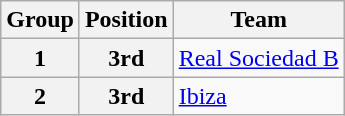<table class="wikitable">
<tr>
<th>Group</th>
<th>Position</th>
<th>Team</th>
</tr>
<tr>
<th>1</th>
<th>3rd</th>
<td><a href='#'>Real Sociedad B</a></td>
</tr>
<tr>
<th>2</th>
<th>3rd</th>
<td><a href='#'>Ibiza</a></td>
</tr>
</table>
